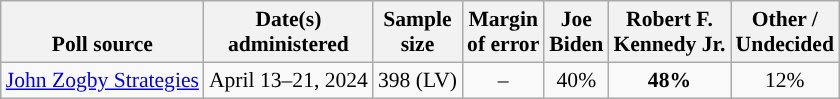<table class="wikitable sortable mw-datatable" style="font-size:90%;text-align:center;line-height:17px">
<tr valign=bottom>
<th>Poll source</th>
<th>Date(s)<br>administered</th>
<th>Sample<br>size</th>
<th>Margin<br>of error</th>
<th class="unsortable">Joe<br>Biden<br></th>
<th class="unsortable">Robert F.<br>Kennedy Jr.<br></th>
<th class="unsortable">Other /<br>Undecided</th>
</tr>
<tr>
<td style="text-align:left;"><a href='#'>John Zogby Strategies</a></td>
<td data-sort-value="2024-05-01">April 13–21, 2024</td>
<td>398 (LV)</td>
<td>–</td>
<td>40%</td>
<td style="background-color:"><strong>48%</strong></td>
<td>12%</td>
</tr>
</table>
